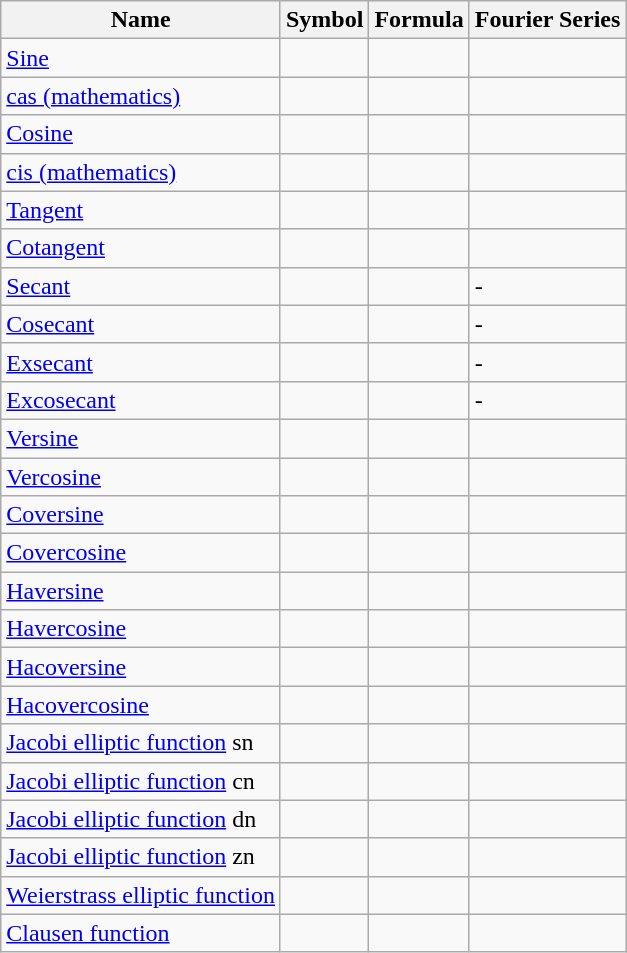<table class="wikitable sortable">
<tr>
<th>Name</th>
<th>Symbol</th>
<th>Formula </th>
<th>Fourier Series</th>
</tr>
<tr>
<td><a href='#'>Sine</a></td>
<td></td>
<td></td>
<td></td>
</tr>
<tr>
<td><a href='#'>cas (mathematics)</a></td>
<td></td>
<td></td>
<td></td>
</tr>
<tr>
<td><a href='#'>Cosine</a></td>
<td></td>
<td></td>
<td></td>
</tr>
<tr>
<td><a href='#'>cis (mathematics)</a></td>
<td></td>
<td></td>
<td></td>
</tr>
<tr>
<td><a href='#'>Tangent</a></td>
<td></td>
<td></td>
<td> </td>
</tr>
<tr>
<td><a href='#'>Cotangent</a></td>
<td></td>
<td></td>
<td> </td>
</tr>
<tr>
<td><a href='#'>Secant</a></td>
<td></td>
<td></td>
<td>-</td>
</tr>
<tr>
<td><a href='#'>Cosecant</a></td>
<td></td>
<td></td>
<td>-</td>
</tr>
<tr>
<td><a href='#'>Exsecant</a></td>
<td></td>
<td></td>
<td>-</td>
</tr>
<tr>
<td><a href='#'>Excosecant</a></td>
<td></td>
<td></td>
<td>-</td>
</tr>
<tr>
<td><a href='#'>Versine</a></td>
<td></td>
<td></td>
<td></td>
</tr>
<tr>
<td><a href='#'>Vercosine</a></td>
<td></td>
<td></td>
<td></td>
</tr>
<tr>
<td><a href='#'>Coversine</a></td>
<td></td>
<td></td>
<td></td>
</tr>
<tr>
<td><a href='#'>Covercosine</a></td>
<td></td>
<td></td>
<td></td>
</tr>
<tr>
<td><a href='#'>Haversine</a></td>
<td></td>
<td></td>
<td></td>
</tr>
<tr>
<td><a href='#'>Havercosine</a></td>
<td></td>
<td></td>
<td></td>
</tr>
<tr>
<td><a href='#'>Hacoversine</a></td>
<td></td>
<td></td>
<td></td>
</tr>
<tr>
<td><a href='#'>Hacovercosine</a></td>
<td></td>
<td></td>
<td></td>
</tr>
<tr>
<td><a href='#'>Jacobi elliptic function</a> sn</td>
<td></td>
<td></td>
<td></td>
</tr>
<tr>
<td><a href='#'>Jacobi elliptic function</a> cn</td>
<td></td>
<td></td>
<td></td>
</tr>
<tr>
<td><a href='#'>Jacobi elliptic function</a> dn</td>
<td></td>
<td></td>
<td></td>
</tr>
<tr>
<td><a href='#'>Jacobi elliptic function</a> zn</td>
<td></td>
<td></td>
<td></td>
</tr>
<tr>
<td><a href='#'>Weierstrass elliptic function</a></td>
<td></td>
<td></td>
<td></td>
</tr>
<tr>
<td><a href='#'>Clausen function</a></td>
<td></td>
<td></td>
<td></td>
</tr>
</table>
